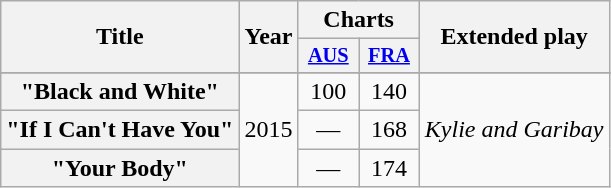<table class="wikitable plainrowheaders" style="text-align:center;">
<tr>
<th scope="col" rowspan="2">Title</th>
<th scope="col" rowspan="2">Year</th>
<th scope="col" colspan="2">Charts</th>
<th scope="col" rowspan="2">Extended play</th>
</tr>
<tr>
<th scope="col" style="width:2.5em;font-size:85%;"><a href='#'>AUS</a><br></th>
<th scope="col" style="width:2.5em;font-size:85%;"><a href='#'>FRA</a><br></th>
</tr>
<tr>
</tr>
<tr>
<th scope="row">"Black and White"<br></th>
<td rowspan="3">2015</td>
<td>100</td>
<td>140</td>
<td rowspan="3"><em>Kylie and Garibay</em></td>
</tr>
<tr>
<th scope="row">"If I Can't Have You"<br></th>
<td>—</td>
<td>168</td>
</tr>
<tr>
<th scope="row">"Your Body"<br></th>
<td>—</td>
<td>174</td>
</tr>
</table>
